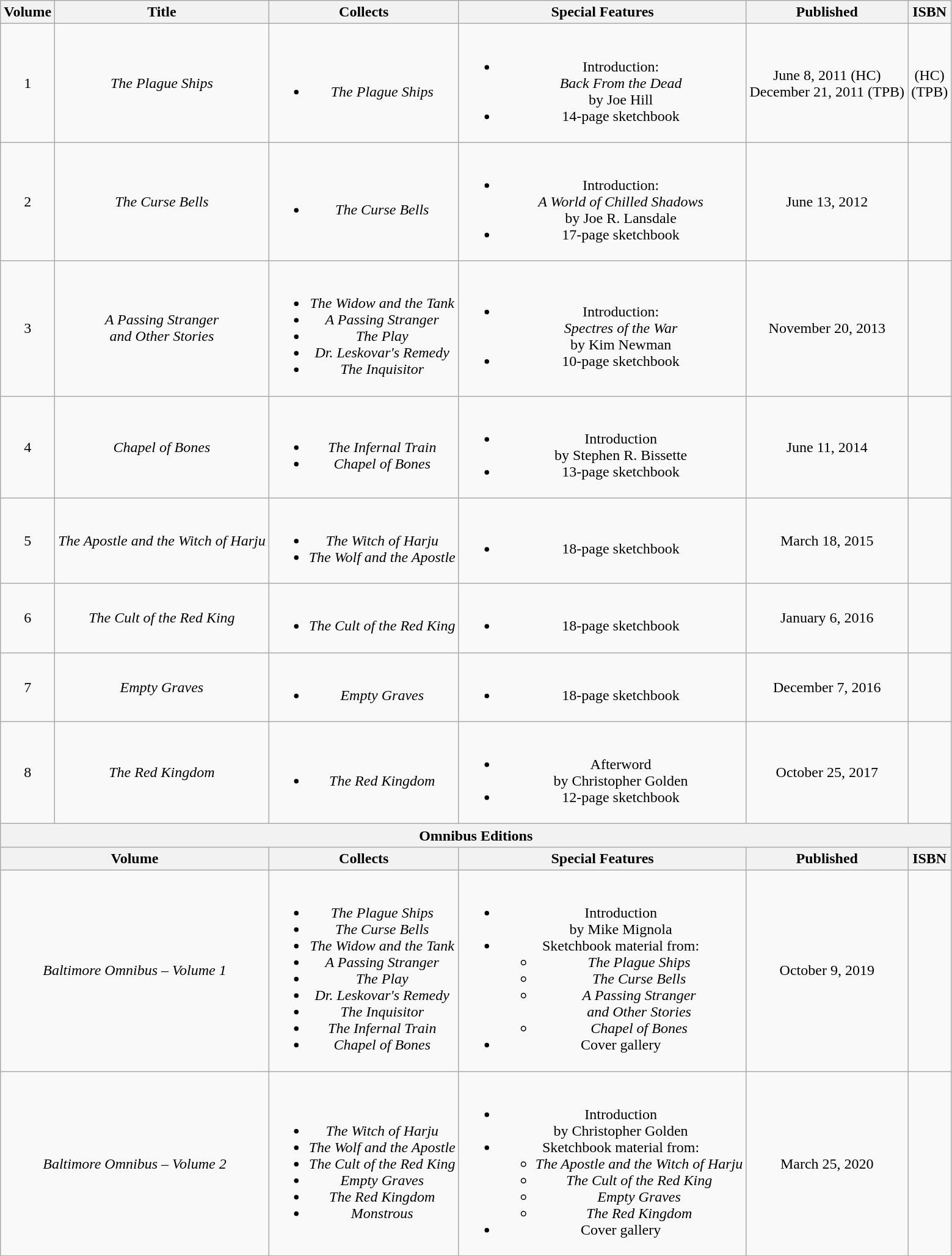<table class="wikitable" style="text-align: center">
<tr>
<th>Volume</th>
<th>Title</th>
<th>Collects</th>
<th>Special Features</th>
<th>Published</th>
<th>ISBN</th>
</tr>
<tr>
<td>1</td>
<td><em>The Plague Ships</em></td>
<td><br><ul><li><em>The Plague Ships</em></li></ul></td>
<td><br><ul><li>Introduction:<br><em>Back From the Dead</em><br>by Joe Hill</li><li>14-page sketchbook</li></ul></td>
<td>June 8, 2011 (HC)<br>December 21, 2011 (TPB)</td>
<td> (HC)<br> (TPB)</td>
</tr>
<tr>
<td>2</td>
<td><em>The Curse Bells</em></td>
<td><br><ul><li><em>The Curse Bells</em></li></ul></td>
<td><br><ul><li>Introduction:<br><em>A World of Chilled Shadows</em><br>by Joe R. Lansdale</li><li>17-page sketchbook</li></ul></td>
<td>June 13, 2012</td>
<td></td>
</tr>
<tr>
<td>3</td>
<td><em>A Passing Stranger<br>and Other Stories</em></td>
<td><br><ul><li><em>The Widow and the Tank</em></li><li><em>A Passing Stranger</em></li><li><em>The Play</em></li><li><em>Dr. Leskovar's Remedy</em></li><li><em>The Inquisitor</em></li></ul></td>
<td><br><ul><li>Introduction:<br><em>Spectres of the War</em><br>by Kim Newman</li><li>10-page sketchbook</li></ul></td>
<td>November 20, 2013</td>
<td></td>
</tr>
<tr>
<td>4</td>
<td><em>Chapel of Bones</em></td>
<td><br><ul><li><em>The Infernal Train</em></li><li><em>Chapel of Bones</em></li></ul></td>
<td><br><ul><li>Introduction<br>by Stephen R. Bissette</li><li>13-page sketchbook</li></ul></td>
<td>June 11, 2014</td>
<td></td>
</tr>
<tr>
<td>5</td>
<td><em>The Apostle and the Witch of Harju</em></td>
<td><br><ul><li><em>The Witch of Harju</em></li><li><em>The Wolf and the Apostle</em></li></ul></td>
<td><br><ul><li>18-page sketchbook</li></ul></td>
<td>March 18, 2015</td>
<td></td>
</tr>
<tr>
<td>6</td>
<td><em>The Cult of the Red King</em></td>
<td><br><ul><li><em>The Cult of the Red King</em></li></ul></td>
<td><br><ul><li>18-page sketchbook</li></ul></td>
<td>January 6, 2016</td>
<td></td>
</tr>
<tr>
<td>7</td>
<td><em>Empty Graves</em></td>
<td><br><ul><li><em>Empty Graves</em></li></ul></td>
<td><br><ul><li>18-page sketchbook</li></ul></td>
<td>December 7, 2016</td>
<td></td>
</tr>
<tr>
<td>8</td>
<td><em>The Red Kingdom</em></td>
<td><br><ul><li><em>The Red Kingdom</em></li></ul></td>
<td><br><ul><li>Afterword<br>by Christopher Golden</li><li>12-page sketchbook</li></ul></td>
<td>October 25, 2017</td>
<td></td>
</tr>
<tr>
<th colspan=6>Omnibus Editions</th>
</tr>
<tr>
<th colspan=2>Volume</th>
<th>Collects</th>
<th>Special Features</th>
<th>Published</th>
<th>ISBN</th>
</tr>
<tr>
<td colspan=2><em>Baltimore Omnibus – Volume 1</em></td>
<td><br><ul><li><em>The Plague Ships</em></li><li><em>The Curse Bells</em></li><li><em>The Widow and the Tank</em></li><li><em>A Passing Stranger</em></li><li><em>The Play</em></li><li><em>Dr. Leskovar's Remedy</em></li><li><em>The Inquisitor</em></li><li><em>The Infernal Train</em></li><li><em>Chapel of Bones</em></li></ul></td>
<td><br><ul><li>Introduction<br>by Mike Mignola</li><li>Sketchbook material from:<ul><li><em>The Plague Ships</em></li><li><em>The Curse Bells</em></li><li><em>A Passing Stranger<br>and Other Stories</em></li><li><em>Chapel of Bones</em></li></ul></li><li>Cover gallery</li></ul></td>
<td>October 9, 2019</td>
<td></td>
</tr>
<tr>
<td colspan=2><em>Baltimore Omnibus – Volume 2</em></td>
<td><br><ul><li><em>The Witch of Harju</em></li><li><em>The Wolf and the Apostle</em></li><li><em>The Cult of the Red King</em></li><li><em>Empty Graves</em></li><li><em>The Red Kingdom</em></li><li><em>Monstrous</em></li></ul></td>
<td><br><ul><li>Introduction<br>by Christopher Golden</li><li>Sketchbook material from:<ul><li><em>The Apostle and the Witch of Harju</em></li><li><em>The Cult of the Red King</em></li><li><em>Empty Graves</em></li><li><em>The Red Kingdom</em></li></ul></li><li>Cover gallery</li></ul></td>
<td>March 25, 2020</td>
<td></td>
</tr>
</table>
